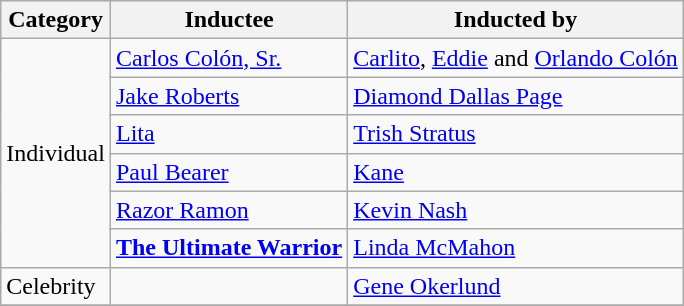<table class="wikitable">
<tr>
<th>Category</th>
<th>Inductee</th>
<th>Inducted by</th>
</tr>
<tr>
<td rowspan="6">Individual</td>
<td><a href='#'>Carlos Colón, Sr.</a></td>
<td><a href='#'>Carlito</a>, <a href='#'>Eddie</a> and <a href='#'>Orlando Colón</a></td>
</tr>
<tr>
<td><a href='#'>Jake Roberts</a></td>
<td><a href='#'>Diamond Dallas Page</a></td>
</tr>
<tr>
<td><a href='#'>Lita</a></td>
<td><a href='#'>Trish Stratus</a></td>
</tr>
<tr>
<td><a href='#'>Paul Bearer</a></td>
<td><a href='#'>Kane</a></td>
</tr>
<tr>
<td><a href='#'>Razor Ramon</a></td>
<td><a href='#'>Kevin Nash</a></td>
</tr>
<tr>
<td><strong><a href='#'>The Ultimate Warrior</a></strong></td>
<td><a href='#'>Linda McMahon</a></td>
</tr>
<tr>
<td>Celebrity</td>
<td></td>
<td><a href='#'>Gene Okerlund</a></td>
</tr>
<tr>
</tr>
</table>
